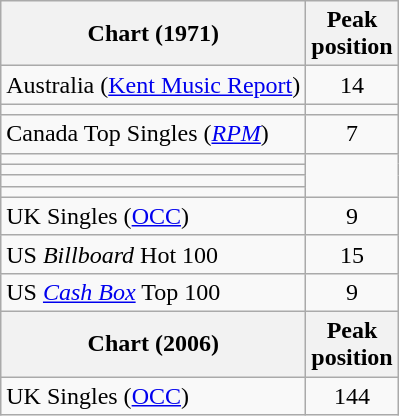<table class="wikitable sortable">
<tr>
<th style="text-align:center;">Chart (1971)</th>
<th style="text-align:center;">Peak<br>position</th>
</tr>
<tr>
<td>Australia (<a href='#'>Kent Music Report</a>)</td>
<td style="text-align:center;">14</td>
</tr>
<tr>
<td></td>
</tr>
<tr>
<td style="text-align:left;">Canada Top Singles (<em><a href='#'>RPM</a></em>)</td>
<td style="text-align:center;">7</td>
</tr>
<tr>
<td></td>
</tr>
<tr>
<td></td>
</tr>
<tr>
<td></td>
</tr>
<tr>
<td></td>
</tr>
<tr>
<td style="text-align:left;">UK Singles (<a href='#'>OCC</a>)</td>
<td style="text-align:center;">9</td>
</tr>
<tr>
<td style="text-align:left;">US <em>Billboard</em> Hot 100</td>
<td style="text-align:center;">15</td>
</tr>
<tr>
<td>US <a href='#'><em>Cash Box</em></a> Top 100</td>
<td align="center">9</td>
</tr>
<tr>
<th style="text-align:center;">Chart (2006)</th>
<th style="text-align:center;">Peak<br>position</th>
</tr>
<tr>
<td style="text-align:left;">UK Singles (<a href='#'>OCC</a>)</td>
<td style="text-align:center;">144</td>
</tr>
</table>
